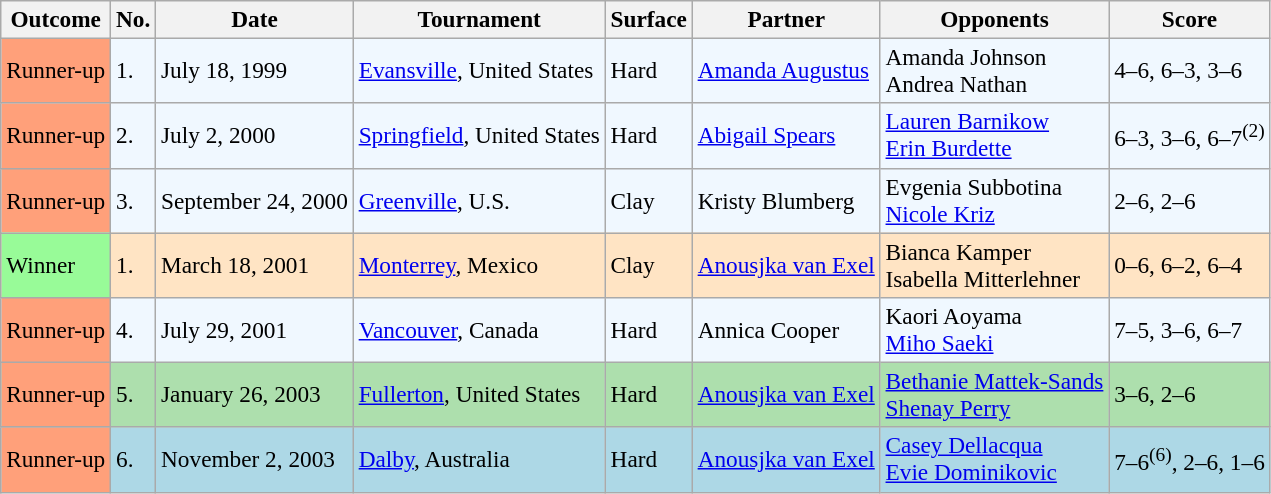<table class="sortable wikitable" style=font-size:97%>
<tr>
<th>Outcome</th>
<th>No.</th>
<th>Date</th>
<th>Tournament</th>
<th>Surface</th>
<th>Partner</th>
<th>Opponents</th>
<th>Score</th>
</tr>
<tr style="background:#f0f8ff;">
<td bgcolor="FFA07A">Runner-up</td>
<td>1.</td>
<td>July 18, 1999</td>
<td><a href='#'>Evansville</a>, United States</td>
<td>Hard</td>
<td> <a href='#'>Amanda Augustus</a></td>
<td> Amanda Johnson <br>  Andrea Nathan</td>
<td>4–6, 6–3, 3–6</td>
</tr>
<tr style="background:#f0f8ff;">
<td bgcolor="FFA07A">Runner-up</td>
<td>2.</td>
<td>July 2, 2000</td>
<td><a href='#'>Springfield</a>, United States</td>
<td>Hard</td>
<td> <a href='#'>Abigail Spears</a></td>
<td> <a href='#'>Lauren Barnikow</a> <br>  <a href='#'>Erin Burdette</a></td>
<td>6–3, 3–6, 6–7<sup>(2)</sup></td>
</tr>
<tr bgcolor="#f0f8ff">
<td bgcolor="FFA07A">Runner-up</td>
<td>3.</td>
<td>September 24, 2000</td>
<td><a href='#'>Greenville</a>, U.S.</td>
<td>Clay</td>
<td> Kristy Blumberg</td>
<td> Evgenia Subbotina <br>  <a href='#'>Nicole Kriz</a></td>
<td>2–6, 2–6</td>
</tr>
<tr style="background:#ffe4c4;">
<td bgcolor="98FB98">Winner</td>
<td>1.</td>
<td>March 18, 2001</td>
<td><a href='#'>Monterrey</a>, Mexico</td>
<td>Clay</td>
<td> <a href='#'>Anousjka van Exel</a></td>
<td> Bianca Kamper <br>  Isabella Mitterlehner</td>
<td>0–6, 6–2, 6–4</td>
</tr>
<tr style="background:#f0f8ff;">
<td bgcolor="FFA07A">Runner-up</td>
<td>4.</td>
<td>July 29, 2001</td>
<td><a href='#'>Vancouver</a>, Canada</td>
<td>Hard</td>
<td> Annica Cooper</td>
<td> Kaori Aoyama <br>  <a href='#'>Miho Saeki</a></td>
<td>7–5, 3–6, 6–7</td>
</tr>
<tr style="background:#addfad;">
<td bgcolor="FFA07A">Runner-up</td>
<td>5.</td>
<td>January 26, 2003</td>
<td><a href='#'>Fullerton</a>, United States</td>
<td>Hard</td>
<td> <a href='#'>Anousjka van Exel</a></td>
<td> <a href='#'>Bethanie Mattek-Sands</a> <br>  <a href='#'>Shenay Perry</a></td>
<td>3–6, 2–6</td>
</tr>
<tr style="background:lightblue;">
<td style="background:#ffa07a;">Runner-up</td>
<td>6.</td>
<td>November 2, 2003</td>
<td><a href='#'>Dalby</a>, Australia</td>
<td>Hard</td>
<td> <a href='#'>Anousjka van Exel</a></td>
<td> <a href='#'>Casey Dellacqua</a> <br>  <a href='#'>Evie Dominikovic</a></td>
<td>7–6<sup>(6)</sup>, 2–6, 1–6</td>
</tr>
</table>
